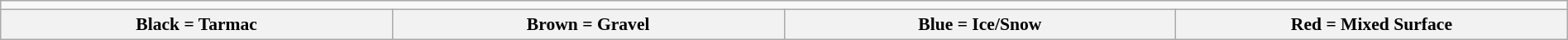<table class="wikitable" width=100% align="center" style="font-size: 90%;">
<tr>
<td align=center colspan=4></td>
</tr>
<tr>
<th width=25%>Black = Tarmac</th>
<th width=25%>Brown = Gravel</th>
<th width=25%>Blue = Ice/Snow</th>
<th width=25%>Red = Mixed Surface</th>
</tr>
</table>
